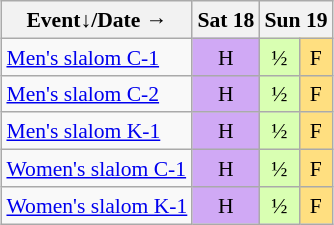<table class="wikitable" style="margin:0.5em auto; font-size:90%; line-height:1.25em;">
<tr style="text-align:center;">
<th>Event↓/Date →</th>
<th>Sat 18</th>
<th colspan="2">Sun 19</th>
</tr>
<tr style="text-align:center;">
<td style="text-align:left;"><a href='#'>Men's slalom C-1</a></td>
<td style="background-color:#D0A9F5;">H</td>
<td style="background-color:#D9FFB2;">½</td>
<td style="background-color:#FFDF80;">F</td>
</tr>
<tr style="text-align:center;">
<td style="text-align:left;"><a href='#'>Men's slalom C-2</a></td>
<td style="background-color:#D0A9F5;">H</td>
<td style="background-color:#D9FFB2;">½</td>
<td style="background-color:#FFDF80;">F</td>
</tr>
<tr style="text-align:center;">
<td style="text-align:left;"><a href='#'>Men's slalom K-1</a></td>
<td style="background-color:#D0A9F5;">H</td>
<td style="background-color:#D9FFB2;">½</td>
<td style="background-color:#FFDF80;">F</td>
</tr>
<tr style="text-align:center;">
<td style="text-align:left;"><a href='#'>Women's slalom C-1</a></td>
<td style="background-color:#D0A9F5;">H</td>
<td style="background-color:#D9FFB2;">½</td>
<td style="background-color:#FFDF80;">F</td>
</tr>
<tr style="text-align:center;">
<td style="text-align:left;"><a href='#'>Women's slalom K-1</a></td>
<td style="background-color:#D0A9F5;">H</td>
<td style="background-color:#D9FFB2;">½</td>
<td style="background-color:#FFDF80;">F</td>
</tr>
</table>
